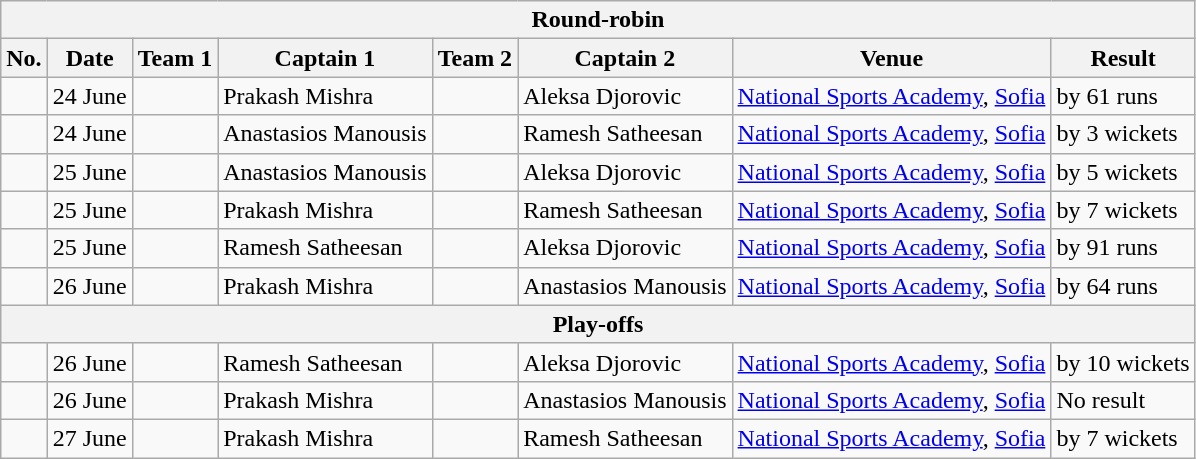<table class="wikitable">
<tr>
<th colspan="9">Round-robin</th>
</tr>
<tr>
<th>No.</th>
<th>Date</th>
<th>Team 1</th>
<th>Captain 1</th>
<th>Team 2</th>
<th>Captain 2</th>
<th>Venue</th>
<th>Result</th>
</tr>
<tr>
<td></td>
<td>24 June</td>
<td></td>
<td>Prakash Mishra</td>
<td></td>
<td>Aleksa Djorovic</td>
<td><a href='#'>National Sports Academy</a>, <a href='#'>Sofia</a></td>
<td> by 61 runs</td>
</tr>
<tr>
<td></td>
<td>24 June</td>
<td></td>
<td>Anastasios Manousis</td>
<td></td>
<td>Ramesh Satheesan</td>
<td><a href='#'>National Sports Academy</a>, <a href='#'>Sofia</a></td>
<td> by 3 wickets</td>
</tr>
<tr>
<td></td>
<td>25 June</td>
<td></td>
<td>Anastasios Manousis</td>
<td></td>
<td>Aleksa Djorovic</td>
<td><a href='#'>National Sports Academy</a>, <a href='#'>Sofia</a></td>
<td> by 5 wickets</td>
</tr>
<tr>
<td></td>
<td>25 June</td>
<td></td>
<td>Prakash Mishra</td>
<td></td>
<td>Ramesh Satheesan</td>
<td><a href='#'>National Sports Academy</a>, <a href='#'>Sofia</a></td>
<td> by 7 wickets</td>
</tr>
<tr>
<td></td>
<td>25 June</td>
<td></td>
<td>Ramesh Satheesan</td>
<td></td>
<td>Aleksa Djorovic</td>
<td><a href='#'>National Sports Academy</a>, <a href='#'>Sofia</a></td>
<td> by 91 runs</td>
</tr>
<tr>
<td></td>
<td>26 June</td>
<td></td>
<td>Prakash Mishra</td>
<td></td>
<td>Anastasios Manousis</td>
<td><a href='#'>National Sports Academy</a>, <a href='#'>Sofia</a></td>
<td> by 64 runs</td>
</tr>
<tr>
<th colspan="8">Play-offs</th>
</tr>
<tr>
<td></td>
<td>26 June</td>
<td></td>
<td>Ramesh Satheesan</td>
<td></td>
<td>Aleksa Djorovic</td>
<td><a href='#'>National Sports Academy</a>, <a href='#'>Sofia</a></td>
<td> by 10 wickets</td>
</tr>
<tr>
<td></td>
<td>26 June</td>
<td></td>
<td>Prakash Mishra</td>
<td></td>
<td>Anastasios Manousis</td>
<td><a href='#'>National Sports Academy</a>, <a href='#'>Sofia</a></td>
<td>No result</td>
</tr>
<tr>
<td></td>
<td>27 June</td>
<td></td>
<td>Prakash Mishra</td>
<td></td>
<td>Ramesh Satheesan</td>
<td><a href='#'>National Sports Academy</a>, <a href='#'>Sofia</a></td>
<td> by 7 wickets</td>
</tr>
</table>
